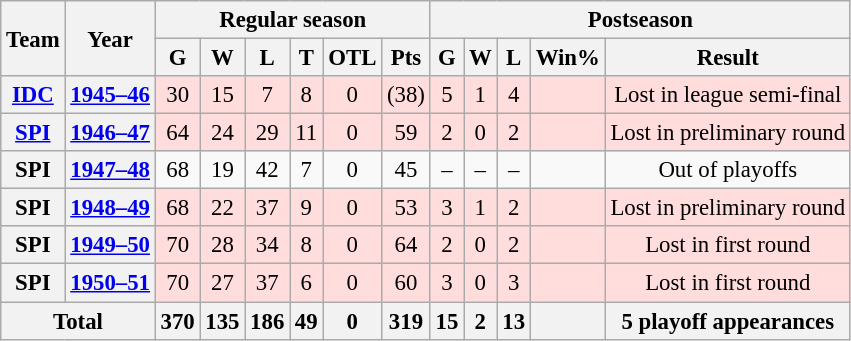<table class="wikitable" style="font-size: 95%; text-align:center;">
<tr>
<th rowspan="2">Team</th>
<th rowspan="2">Year</th>
<th colspan="6">Regular season</th>
<th colspan="5">Postseason</th>
</tr>
<tr>
<th>G</th>
<th>W</th>
<th>L</th>
<th>T</th>
<th>OTL</th>
<th>Pts</th>
<th>G</th>
<th>W</th>
<th>L</th>
<th>Win%</th>
<th>Result</th>
</tr>
<tr style="background:#fdd;">
<th><a href='#'>IDC</a></th>
<th><a href='#'>1945–46</a></th>
<td>30</td>
<td>15</td>
<td>7</td>
<td>8</td>
<td>0</td>
<td>(38)</td>
<td>5</td>
<td>1</td>
<td>4</td>
<td></td>
<td>Lost in league semi-final</td>
</tr>
<tr style="background:#fdd;">
<th><a href='#'>SPI</a></th>
<th><a href='#'>1946–47</a></th>
<td>64</td>
<td>24</td>
<td>29</td>
<td>11</td>
<td>0</td>
<td>59</td>
<td>2</td>
<td>0</td>
<td>2</td>
<td></td>
<td>Lost in preliminary round</td>
</tr>
<tr>
<th>SPI</th>
<th><a href='#'>1947–48</a></th>
<td>68</td>
<td>19</td>
<td>42</td>
<td>7</td>
<td>0</td>
<td>45</td>
<td>–</td>
<td>–</td>
<td>–</td>
<td></td>
<td>Out of playoffs</td>
</tr>
<tr style="background:#fdd;">
<th>SPI</th>
<th><a href='#'>1948–49</a></th>
<td>68</td>
<td>22</td>
<td>37</td>
<td>9</td>
<td>0</td>
<td>53</td>
<td>3</td>
<td>1</td>
<td>2</td>
<td></td>
<td>Lost in preliminary round</td>
</tr>
<tr style="background:#fdd;">
<th>SPI</th>
<th><a href='#'>1949–50</a></th>
<td>70</td>
<td>28</td>
<td>34</td>
<td>8</td>
<td>0</td>
<td>64</td>
<td>2</td>
<td>0</td>
<td>2</td>
<td></td>
<td>Lost in first round</td>
</tr>
<tr style="background:#fdd;">
<th>SPI</th>
<th><a href='#'>1950–51</a></th>
<td>70</td>
<td>27</td>
<td>37</td>
<td>6</td>
<td>0</td>
<td>60</td>
<td>3</td>
<td>0</td>
<td>3</td>
<td></td>
<td>Lost in first round</td>
</tr>
<tr>
<th colspan="2">Total</th>
<th>370</th>
<th>135</th>
<th>186</th>
<th>49</th>
<th>0</th>
<th>319</th>
<th>15</th>
<th>2</th>
<th>13</th>
<th></th>
<th>5 playoff appearances</th>
</tr>
</table>
